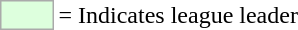<table>
<tr>
<td style="background:#DDFFDD; border:1px solid #aaa; width:2em;"></td>
<td>= Indicates league leader</td>
</tr>
</table>
